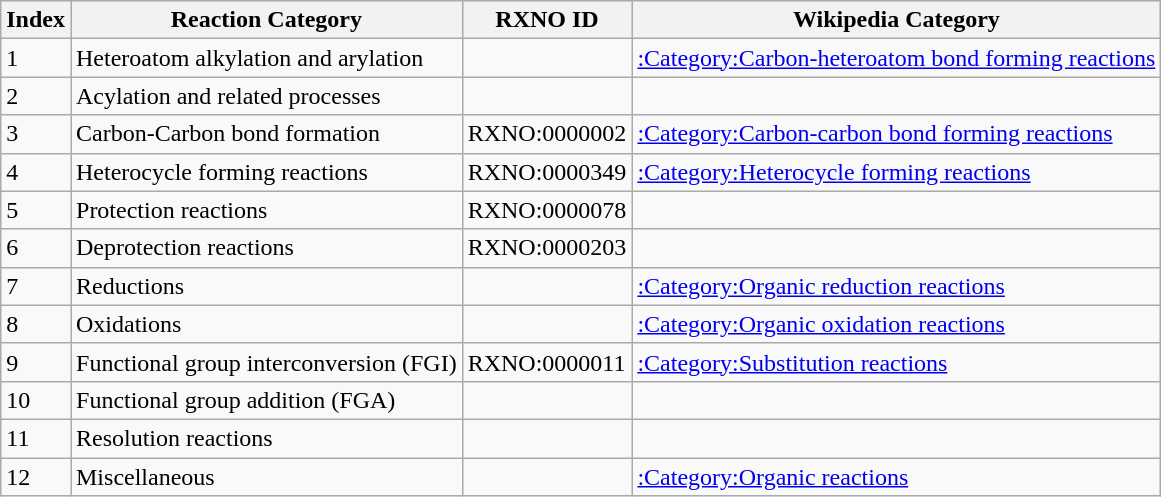<table class="wikitable">
<tr>
<th>Index</th>
<th>Reaction Category</th>
<th>RXNO ID</th>
<th>Wikipedia Category</th>
</tr>
<tr>
<td>1</td>
<td>Heteroatom alkylation and arylation</td>
<td></td>
<td><a href='#'>:Category:Carbon-heteroatom bond forming reactions</a></td>
</tr>
<tr>
<td>2</td>
<td>Acylation and related processes</td>
<td></td>
<td></td>
</tr>
<tr>
<td>3</td>
<td>Carbon-Carbon bond formation</td>
<td>RXNO:0000002</td>
<td><a href='#'>:Category:Carbon-carbon bond forming reactions</a></td>
</tr>
<tr>
<td>4</td>
<td>Heterocycle forming reactions</td>
<td>RXNO:0000349</td>
<td><a href='#'>:Category:Heterocycle forming reactions</a></td>
</tr>
<tr>
<td>5</td>
<td>Protection reactions</td>
<td>RXNO:0000078</td>
<td></td>
</tr>
<tr>
<td>6</td>
<td>Deprotection reactions</td>
<td>RXNO:0000203</td>
<td></td>
</tr>
<tr>
<td>7</td>
<td>Reductions</td>
<td></td>
<td><a href='#'>:Category:Organic reduction reactions</a></td>
</tr>
<tr>
<td>8</td>
<td>Oxidations</td>
<td></td>
<td><a href='#'>:Category:Organic oxidation reactions</a></td>
</tr>
<tr>
<td>9</td>
<td>Functional group interconversion (FGI)</td>
<td>RXNO:0000011</td>
<td><a href='#'>:Category:Substitution reactions</a></td>
</tr>
<tr>
<td>10</td>
<td>Functional group addition (FGA)</td>
<td></td>
<td></td>
</tr>
<tr>
<td>11</td>
<td>Resolution reactions</td>
<td></td>
<td></td>
</tr>
<tr>
<td>12</td>
<td>Miscellaneous</td>
<td></td>
<td><a href='#'>:Category:Organic reactions</a></td>
</tr>
</table>
